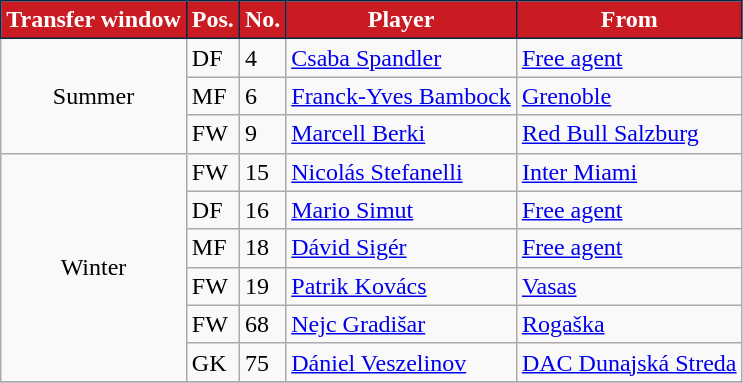<table class="wikitable plainrowheaders sortable">
<tr>
<th style="background-color:#CA1A22;color:white;border:1px solid #06284B">Transfer window</th>
<th style="background-color:#CA1A22;color:white;border:1px solid #06284B">Pos.</th>
<th style="background-color:#CA1A22;color:white;border:1px solid #06284B">No.</th>
<th style="background-color:#CA1A22;color:white;border:1px solid #06284B">Player</th>
<th style="background-color:#CA1A22;color:white;border:1px solid #06284B">From</th>
</tr>
<tr>
<td rowspan="3" style="text-align:center;">Summer</td>
<td style=text-aligncenter;>DF</td>
<td style=text-aligncenter;>4</td>
<td style=text-alignleft;> <a href='#'>Csaba Spandler</a></td>
<td style=text-alignleft;><a href='#'>Free agent</a></td>
</tr>
<tr>
<td style=text-aligncenter;>MF</td>
<td style=text-aligncenter;>6</td>
<td style=text-alignleft;> <a href='#'>Franck-Yves Bambock</a></td>
<td style=text-alignleft;> <a href='#'>Grenoble</a></td>
</tr>
<tr>
<td style=text-aligncenter;>FW</td>
<td style=text-aligncenter;>9</td>
<td style=text-alignleft;> <a href='#'>Marcell Berki</a></td>
<td style=text-alignleft;> <a href='#'>Red Bull Salzburg</a></td>
</tr>
<tr>
<td rowspan="6" style="text-align:center;">Winter</td>
<td style=text-aligncenter;>FW</td>
<td style=text-aligncenter;>15</td>
<td style=text-alignleft;> <a href='#'>Nicolás Stefanelli</a></td>
<td style=text-alignleft;> <a href='#'>Inter Miami</a></td>
</tr>
<tr>
<td style=text-aligncenter;>DF</td>
<td style=text-aligncenter;>16</td>
<td style=text-alignleft;> <a href='#'>Mario Simut</a></td>
<td style=text-alignleft;><a href='#'>Free agent</a></td>
</tr>
<tr>
<td style=text-aligncenter;>MF</td>
<td style=text-aligncenter;>18</td>
<td style=text-alignleft;> <a href='#'>Dávid Sigér</a></td>
<td style=text-alignleft;><a href='#'>Free agent</a></td>
</tr>
<tr>
<td style=text-aligncenter;>FW</td>
<td style=text-aligncenter;>19</td>
<td style=text-alignleft;> <a href='#'>Patrik Kovács</a></td>
<td style=text-alignleft;><a href='#'>Vasas</a></td>
</tr>
<tr>
<td style=text-aligncenter;>FW</td>
<td style=text-aligncenter;>68</td>
<td style=text-alignleft;> <a href='#'>Nejc Gradišar</a></td>
<td style=text-alignleft;> <a href='#'>Rogaška</a></td>
</tr>
<tr>
<td style=text-aligncenter;>GK</td>
<td style=text-aligncenter;>75</td>
<td style=text-alignleft;> <a href='#'>Dániel Veszelinov</a></td>
<td style=text-alignleft;> <a href='#'>DAC Dunajská Streda</a></td>
</tr>
<tr>
</tr>
</table>
